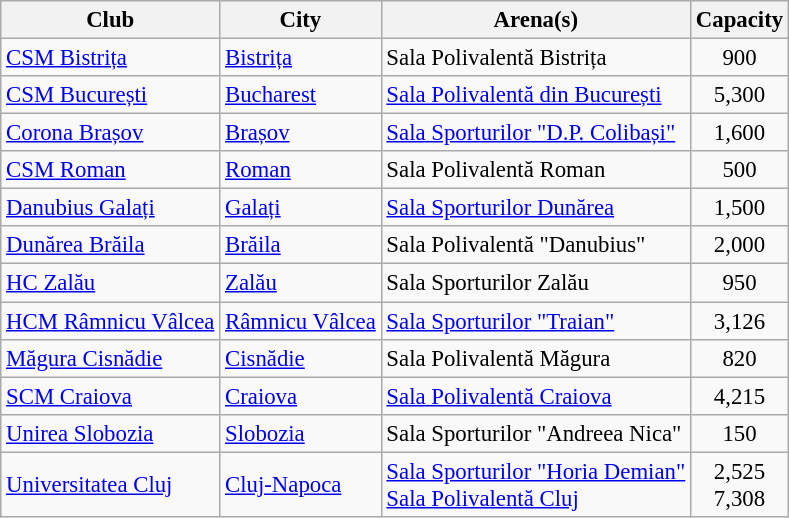<table class="wikitable sortable" style="font-size:95%;">
<tr>
<th>Club</th>
<th>City</th>
<th>Arena(s)</th>
<th>Capacity</th>
</tr>
<tr>
<td><a href='#'>CSM Bistrița</a></td>
<td><a href='#'>Bistrița</a></td>
<td>Sala Polivalentă Bistrița</td>
<td align="center">900</td>
</tr>
<tr>
<td><a href='#'>CSM București</a></td>
<td><a href='#'>Bucharest</a></td>
<td><a href='#'>Sala Polivalentă din București</a></td>
<td align="center">5,300</td>
</tr>
<tr>
<td><a href='#'>Corona Brașov</a></td>
<td><a href='#'>Brașov</a></td>
<td><a href='#'>Sala Sporturilor "D.P. Colibași"</a></td>
<td align="center">1,600</td>
</tr>
<tr>
<td><a href='#'>CSM Roman</a></td>
<td><a href='#'>Roman</a></td>
<td>Sala Polivalentă Roman</td>
<td align="center">500</td>
</tr>
<tr>
<td><a href='#'>Danubius Galați</a></td>
<td><a href='#'>Galați</a></td>
<td><a href='#'>Sala Sporturilor Dunărea</a></td>
<td align="center">1,500</td>
</tr>
<tr>
<td><a href='#'>Dunărea Brăila</a></td>
<td><a href='#'>Brăila</a></td>
<td>Sala Polivalentă "Danubius"</td>
<td align="center">2,000</td>
</tr>
<tr>
<td><a href='#'>HC Zalău</a></td>
<td><a href='#'>Zalău</a></td>
<td>Sala Sporturilor Zalău</td>
<td align="center">950</td>
</tr>
<tr>
<td><a href='#'>HCM Râmnicu Vâlcea</a></td>
<td><a href='#'>Râmnicu Vâlcea</a></td>
<td><a href='#'>Sala Sporturilor "Traian"</a></td>
<td align="center">3,126</td>
</tr>
<tr>
<td><a href='#'>Măgura Cisnădie</a></td>
<td><a href='#'>Cisnădie</a></td>
<td>Sala Polivalentă Măgura</td>
<td align="center">820</td>
</tr>
<tr>
<td><a href='#'>SCM Craiova</a></td>
<td><a href='#'>Craiova</a></td>
<td><a href='#'>Sala Polivalentă Craiova</a></td>
<td align="center">4,215</td>
</tr>
<tr>
<td><a href='#'>Unirea Slobozia</a></td>
<td><a href='#'>Slobozia</a></td>
<td>Sala Sporturilor "Andreea Nica"</td>
<td align="center">150</td>
</tr>
<tr>
<td><a href='#'>Universitatea Cluj</a></td>
<td><a href='#'>Cluj-Napoca</a></td>
<td><a href='#'>Sala Sporturilor "Horia Demian"</a><br><a href='#'>Sala Polivalentă Cluj</a></td>
<td align="center">2,525<br>7,308</td>
</tr>
</table>
